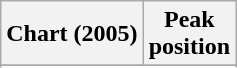<table class="wikitable plainrowheaders" style="text-align:center">
<tr>
<th scope="col">Chart (2005)</th>
<th scope="col">Peak<br>position</th>
</tr>
<tr>
</tr>
<tr>
</tr>
</table>
